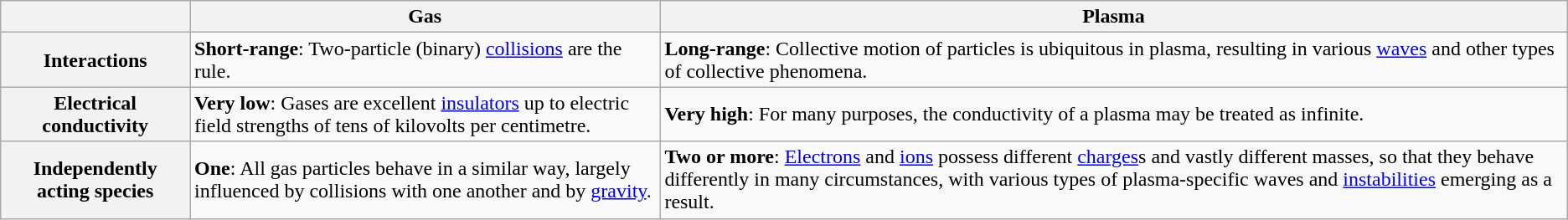<table class="wikitable">
<tr>
<th></th>
<th>Gas</th>
<th>Plasma</th>
</tr>
<tr>
<th>Interactions</th>
<td><strong>Short-range</strong>: Two-particle (binary) <a href='#'>collisions</a> are the rule.</td>
<td><strong>Long-range</strong>: Collective motion of particles is ubiquitous in plasma, resulting in various <a href='#'>waves</a> and other types of collective phenomena.</td>
</tr>
<tr>
<th>Electrical conductivity</th>
<td><strong>Very low</strong>: Gases are excellent <a href='#'>insulators</a> up to electric field strengths of tens of kilovolts per centimetre.</td>
<td><strong>Very high</strong>: For many purposes, the conductivity of a plasma may be treated as infinite.</td>
</tr>
<tr>
<th>Independently acting species</th>
<td><strong>One</strong>: All gas particles behave in a similar way, largely influenced by collisions with one another and by <a href='#'>gravity</a>.</td>
<td><strong>Two or more</strong>: <a href='#'>Electrons</a> and <a href='#'>ions</a> possess different <a href='#'>charges</a>s and vastly different masses, so that they behave differently in many circumstances, with various types of plasma-specific waves and <a href='#'>instabilities</a> emerging as a result.</td>
</tr>
</table>
